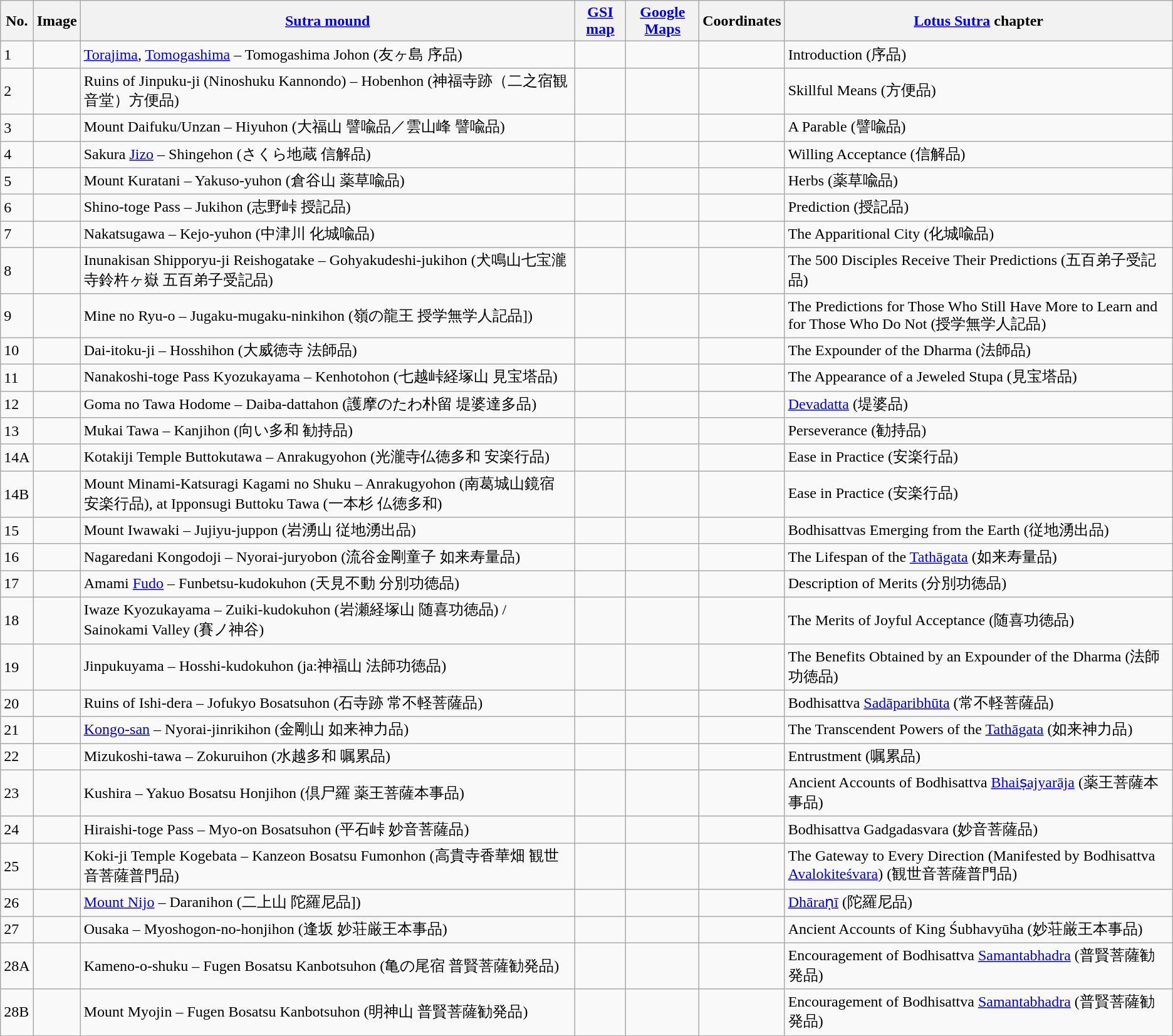<table class="wikitable sortable" style="clear: both">
<tr>
<th>No.</th>
<th>Image</th>
<th><a href='#'>Sutra mound</a></th>
<th><a href='#'>GSI map</a></th>
<th><a href='#'>Google Maps</a></th>
<th>Coordinates</th>
<th><a href='#'>Lotus Sutra</a> chapter</th>
</tr>
<tr>
<td>1</td>
<td></td>
<td><a href='#'>Torajima</a>, <a href='#'>Tomogashima</a> – Tomogashima Johon (友ヶ島 序品)</td>
<td></td>
<td></td>
<td></td>
<td>Introduction (序品)</td>
</tr>
<tr>
<td>2</td>
<td></td>
<td>Ruins of Jinpuku-ji (Ninoshuku Kannondo) – Hobenhon (神福寺跡（二之宿観音堂）方便品)</td>
<td></td>
<td></td>
<td></td>
<td>Skillful Means (方便品)</td>
</tr>
<tr>
<td>3</td>
<td></td>
<td>Mount Daifuku/Unzan – Hiyuhon (大福山 譬喩品／雲山峰 譬喩品)</td>
<td></td>
<td></td>
<td></td>
<td>A Parable (譬喩品)</td>
</tr>
<tr>
<td>4</td>
<td></td>
<td>Sakura <a href='#'>Jizo</a> – Shingehon (さくら地蔵 信解品)</td>
<td></td>
<td></td>
<td></td>
<td>Willing Acceptance (信解品)</td>
</tr>
<tr>
<td>5</td>
<td></td>
<td>Mount Kuratani – Yakuso-yuhon (倉谷山 薬草喩品)</td>
<td></td>
<td></td>
<td></td>
<td>Herbs (薬草喩品)</td>
</tr>
<tr>
<td>6</td>
<td></td>
<td>Shino-toge Pass – Jukihon (志野峠 授記品)</td>
<td></td>
<td></td>
<td></td>
<td>Prediction (授記品)</td>
</tr>
<tr>
<td>7</td>
<td></td>
<td>Nakatsugawa – Kejo-yuhon (中津川 化城喩品)</td>
<td></td>
<td></td>
<td></td>
<td>The Apparitional City (化城喩品)</td>
</tr>
<tr>
<td>8</td>
<td></td>
<td>Inunakisan Shipporyu-ji Reishogatake – Gohyakudeshi-jukihon (犬鳴山七宝瀧寺鈴杵ヶ嶽 五百弟子受記品)</td>
<td></td>
<td></td>
<td></td>
<td>The 500 Disciples Receive Their Predictions (五百弟子受記品)</td>
</tr>
<tr>
<td>9</td>
<td></td>
<td>Mine no Ryu-o – Jugaku-mugaku-ninkihon (嶺の龍王 授学無学人記品])</td>
<td></td>
<td></td>
<td></td>
<td>The Predictions for Those Who Still Have More to Learn and for Those Who Do Not (授学無学人記品)</td>
</tr>
<tr>
<td>10</td>
<td></td>
<td>Dai-itoku-ji – Hosshihon (大威徳寺 法師品)</td>
<td></td>
<td></td>
<td></td>
<td>The Expounder of the Dharma (法師品)</td>
</tr>
<tr>
<td>11</td>
<td></td>
<td>Nanakoshi-toge Pass Kyozukayama – Kenhotohon (七越峠経塚山 見宝塔品)</td>
<td></td>
<td></td>
<td></td>
<td>The Appearance of a Jeweled Stupa (見宝塔品)</td>
</tr>
<tr>
<td>12</td>
<td></td>
<td>Goma no Tawa Hodome – Daiba-dattahon (護摩のたわ朴留 堤婆達多品)</td>
<td></td>
<td></td>
<td></td>
<td><a href='#'>Devadatta</a> (堤婆品)</td>
</tr>
<tr>
<td>13</td>
<td></td>
<td>Mukai Tawa – Kanjihon (向い多和 勧持品)</td>
<td></td>
<td></td>
<td></td>
<td>Perseverance (勧持品)</td>
</tr>
<tr>
<td>14A</td>
<td></td>
<td>Kotakiji Temple Buttokutawa – Anrakugyohon (光瀧寺仏徳多和 安楽行品)</td>
<td></td>
<td></td>
<td></td>
<td>Ease in Practice (安楽行品)</td>
</tr>
<tr>
<td>14B</td>
<td></td>
<td>Mount Minami-Katsuragi Kagami no Shuku – Anrakugyohon (南葛城山鏡宿 安楽行品), at Ipponsugi Buttoku Tawa (一本杉 仏徳多和)</td>
<td></td>
<td></td>
<td></td>
<td>Ease in Practice (安楽行品)</td>
</tr>
<tr>
<td>15</td>
<td></td>
<td>Mount Iwawaki – Jujiyu-juppon (岩湧山 従地湧出品)</td>
<td></td>
<td></td>
<td></td>
<td>Bodhisattvas Emerging from the Earth (従地湧出品)</td>
</tr>
<tr>
<td>16</td>
<td></td>
<td>Nagaredani Kongodoji – Nyorai-juryobon (流谷金剛童子 如来寿量品)</td>
<td></td>
<td></td>
<td></td>
<td>The Lifespan of the <a href='#'>Tathāgata</a> (如来寿量品)</td>
</tr>
<tr>
<td>17</td>
<td></td>
<td>Amami <a href='#'>Fudo</a> – Funbetsu-kudokuhon (天見不動 分別功徳品)</td>
<td></td>
<td></td>
<td></td>
<td>Description of Merits (分別功徳品)</td>
</tr>
<tr>
<td>18</td>
<td></td>
<td>Iwaze Kyozukayama – Zuiki-kudokuhon (岩瀬経塚山 随喜功徳品) / Sainokami Valley (賽ノ神谷)</td>
<td></td>
<td></td>
<td></td>
<td>The Merits of Joyful Acceptance (随喜功徳品)</td>
</tr>
<tr>
<td>19</td>
<td></td>
<td>Jinpukuyama – Hosshi-kudokuhon (ja:神福山 法師功徳品)</td>
<td></td>
<td></td>
<td></td>
<td>The Benefits Obtained by an Expounder of the Dharma (法師功徳品)</td>
</tr>
<tr>
<td>20</td>
<td></td>
<td>Ruins of Ishi-dera – Jofukyo Bosatsuhon (石寺跡 常不軽菩薩品)</td>
<td></td>
<td></td>
<td></td>
<td>Bodhisattva <a href='#'>Sadāparibhūta</a> (常不軽菩薩品)</td>
</tr>
<tr>
<td>21</td>
<td></td>
<td><a href='#'>Kongo-san</a> – Nyorai-jinrikihon (金剛山 如来神力品)</td>
<td></td>
<td></td>
<td></td>
<td>The Transcendent Powers of the <a href='#'>Tathāgata</a> (如来神力品)</td>
</tr>
<tr>
<td>22</td>
<td></td>
<td>Mizukoshi-tawa – Zokuruihon (水越多和 嘱累品)</td>
<td></td>
<td></td>
<td></td>
<td>Entrustment (嘱累品)</td>
</tr>
<tr>
<td>23</td>
<td></td>
<td>Kushira – Yakuo Bosatsu Honjihon (倶尸羅 薬王菩薩本事品)</td>
<td></td>
<td></td>
<td></td>
<td>Ancient Accounts of Bodhisattva <a href='#'>Bhaiṣajyarāja</a> (薬王菩薩本事品)</td>
</tr>
<tr>
<td>24</td>
<td></td>
<td>Hiraishi-toge Pass – Myo-on Bosatsuhon (平石峠 妙音菩薩品)</td>
<td></td>
<td></td>
<td></td>
<td>Bodhisattva Gadgadasvara (妙音菩薩品)</td>
</tr>
<tr>
<td>25</td>
<td></td>
<td>Koki-ji Temple Kogebata – Kanzeon Bosatsu Fumonhon (高貴寺香華畑 観世音菩薩普門品)</td>
<td></td>
<td></td>
<td></td>
<td>The Gateway to Every Direction (Manifested by Bodhisattva <a href='#'>Avalokiteśvara</a>) (観世音菩薩普門品)</td>
</tr>
<tr>
<td>26</td>
<td></td>
<td><a href='#'>Mount Nijo</a> – Daranihon (二上山 陀羅尼品])</td>
<td></td>
<td></td>
<td></td>
<td><a href='#'>Dhāraṇī</a> (陀羅尼品)</td>
</tr>
<tr>
<td>27</td>
<td></td>
<td>Ousaka – Myoshogon-no-honjihon (逢坂 妙荘厳王本事品)</td>
<td></td>
<td></td>
<td></td>
<td>Ancient Accounts of King Śubhavyūha (妙荘厳王本事品)</td>
</tr>
<tr>
<td>28A</td>
<td></td>
<td>Kameno-o-shuku – Fugen Bosatsu Kanbotsuhon (亀の尾宿 普賢菩薩勧発品)</td>
<td></td>
<td></td>
<td></td>
<td>Encouragement of Bodhisattva <a href='#'>Samantabhadra</a> (普賢菩薩勧発品)</td>
</tr>
<tr>
<td>28B</td>
<td></td>
<td>Mount Myojin – Fugen Bosatsu Kanbotsuhon (明神山 普賢菩薩勧発品)</td>
<td></td>
<td></td>
<td></td>
<td>Encouragement of Bodhisattva <a href='#'>Samantabhadra</a> (普賢菩薩勧発品)</td>
</tr>
</table>
